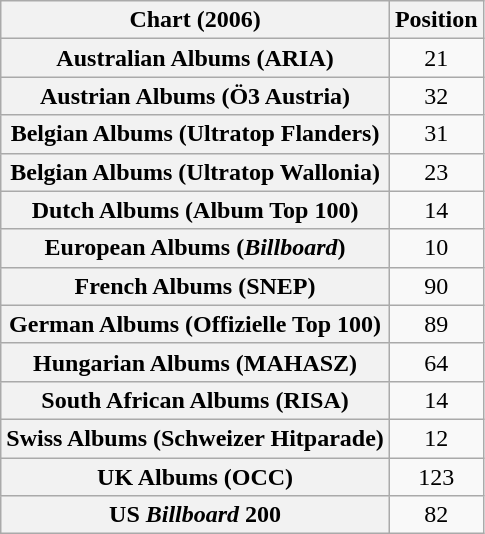<table class="wikitable sortable plainrowheaders" style="text-align:center">
<tr>
<th scope="col">Chart (2006)</th>
<th scope="col">Position</th>
</tr>
<tr>
<th scope="row">Australian Albums (ARIA)</th>
<td>21</td>
</tr>
<tr>
<th scope="row">Austrian Albums (Ö3 Austria)</th>
<td>32</td>
</tr>
<tr>
<th scope="row">Belgian Albums (Ultratop Flanders)</th>
<td>31</td>
</tr>
<tr>
<th scope="row">Belgian Albums (Ultratop Wallonia)</th>
<td>23</td>
</tr>
<tr>
<th scope="row">Dutch Albums (Album Top 100)</th>
<td>14</td>
</tr>
<tr>
<th scope="row">European Albums (<em>Billboard</em>)</th>
<td>10</td>
</tr>
<tr>
<th scope="row">French Albums (SNEP)</th>
<td>90</td>
</tr>
<tr>
<th scope="row">German Albums (Offizielle Top 100)</th>
<td>89</td>
</tr>
<tr>
<th scope="row">Hungarian Albums (MAHASZ)</th>
<td>64</td>
</tr>
<tr>
<th scope="row">South African Albums (RISA)</th>
<td>14</td>
</tr>
<tr>
<th scope="row">Swiss Albums (Schweizer Hitparade)</th>
<td>12</td>
</tr>
<tr>
<th scope="row">UK Albums (OCC)</th>
<td>123</td>
</tr>
<tr>
<th scope="row">US <em>Billboard</em> 200</th>
<td>82</td>
</tr>
</table>
